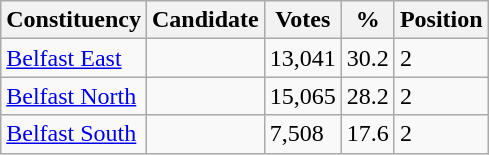<table class="wikitable sortable">
<tr>
<th>Constituency</th>
<th>Candidate</th>
<th>Votes</th>
<th>%</th>
<th>Position</th>
</tr>
<tr>
<td><a href='#'>Belfast East</a></td>
<td></td>
<td>13,041</td>
<td>30.2</td>
<td>2</td>
</tr>
<tr>
<td><a href='#'>Belfast North</a></td>
<td></td>
<td>15,065</td>
<td>28.2</td>
<td>2</td>
</tr>
<tr>
<td><a href='#'>Belfast South</a></td>
<td></td>
<td>7,508</td>
<td>17.6</td>
<td>2</td>
</tr>
</table>
